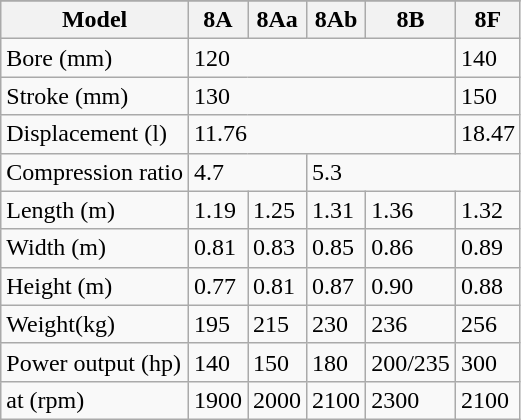<table class="wikitable">
<tr>
</tr>
<tr>
<th>Model</th>
<th>8A</th>
<th>8Aa</th>
<th>8Ab</th>
<th>8B</th>
<th>8F</th>
</tr>
<tr>
<td>Bore (mm)</td>
<td colspan="4">120</td>
<td>140</td>
</tr>
<tr>
<td>Stroke (mm)</td>
<td colspan="4">130</td>
<td>150</td>
</tr>
<tr>
<td>Displacement (l)</td>
<td colspan="4">11.76</td>
<td>18.47</td>
</tr>
<tr>
<td>Compression ratio</td>
<td colspan="2">4.7</td>
<td colspan="3">5.3</td>
</tr>
<tr>
<td>Length (m)</td>
<td>1.19</td>
<td>1.25</td>
<td>1.31</td>
<td>1.36</td>
<td>1.32</td>
</tr>
<tr>
<td>Width (m)</td>
<td>0.81</td>
<td>0.83</td>
<td>0.85</td>
<td>0.86</td>
<td>0.89</td>
</tr>
<tr>
<td>Height (m)</td>
<td>0.77</td>
<td>0.81</td>
<td>0.87</td>
<td>0.90</td>
<td>0.88</td>
</tr>
<tr>
<td>Weight(kg)</td>
<td>195</td>
<td>215</td>
<td>230</td>
<td>236</td>
<td>256</td>
</tr>
<tr>
<td>Power output (hp)</td>
<td>140</td>
<td>150</td>
<td>180</td>
<td>200/235</td>
<td>300</td>
</tr>
<tr>
<td>at (rpm)</td>
<td>1900</td>
<td>2000</td>
<td>2100</td>
<td>2300</td>
<td>2100</td>
</tr>
</table>
